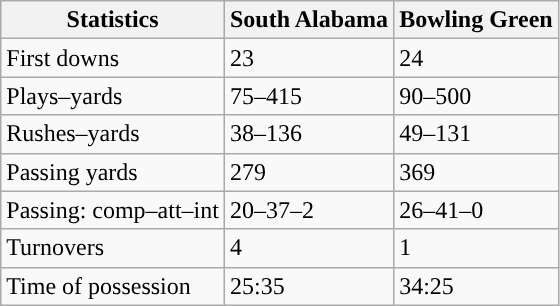<table class="wikitable" style="float:left">
<tr>
<th>Statistics</th>
<th>South Alabama</th>
<th>Bowling Green</th>
</tr>
<tr>
<td>First downs</td>
<td>23</td>
<td>24</td>
</tr>
<tr>
<td>Plays–yards</td>
<td>75–415</td>
<td>90–500</td>
</tr>
<tr>
<td>Rushes–yards</td>
<td>38–136</td>
<td>49–131</td>
</tr>
<tr>
<td>Passing yards</td>
<td>279</td>
<td>369</td>
</tr>
<tr>
<td>Passing: comp–att–int</td>
<td>20–37–2</td>
<td>26–41–0</td>
</tr>
<tr>
<td>Turnovers</td>
<td>4</td>
<td>1</td>
</tr>
<tr>
<td>Time of possession</td>
<td>25:35</td>
<td>34:25</td>
</tr>
</table>
